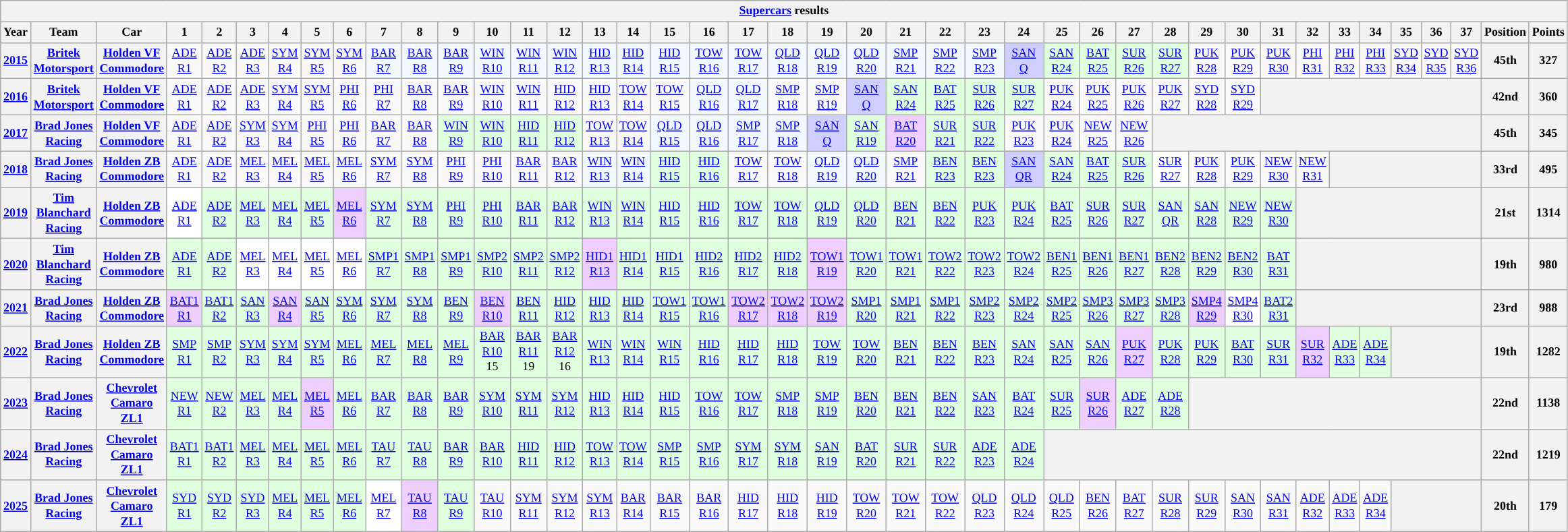<table class="wikitable" style="text-align:center; font-size:75%">
<tr>
<th colspan=46><a href='#'>Supercars</a> results</th>
</tr>
<tr>
<th>Year</th>
<th>Team</th>
<th>Car</th>
<th>1</th>
<th>2</th>
<th>3</th>
<th>4</th>
<th>5</th>
<th>6</th>
<th>7</th>
<th>8</th>
<th>9</th>
<th>10</th>
<th>11</th>
<th>12</th>
<th>13</th>
<th>14</th>
<th>15</th>
<th>16</th>
<th>17</th>
<th>18</th>
<th>19</th>
<th>20</th>
<th>21</th>
<th>22</th>
<th>23</th>
<th>24</th>
<th>25</th>
<th>26</th>
<th>27</th>
<th>28</th>
<th>29</th>
<th>30</th>
<th>31</th>
<th>32</th>
<th>33</th>
<th>34</th>
<th>35</th>
<th>36</th>
<th>37</th>
<th>Position</th>
<th>Points</th>
</tr>
<tr>
<th><a href='#'>2015</a></th>
<th><a href='#'>Britek Motorsport</a></th>
<th><a href='#'>Holden VF Commodore</a></th>
<td><a href='#'>ADE<br>R1</a></td>
<td><a href='#'>ADE<br>R2</a></td>
<td><a href='#'>ADE<br>R3</a></td>
<td><a href='#'>SYM<br>R4</a></td>
<td><a href='#'>SYM<br>R5</a></td>
<td><a href='#'>SYM<br>R6</a></td>
<td style="background:#f1f8ff"><a href='#'>BAR<br>R7</a><br></td>
<td style="background:#f1f8ff"><a href='#'>BAR<br>R8</a><br></td>
<td style="background:#f1f8ff"><a href='#'>BAR<br>R9</a><br></td>
<td style="background:#f1f8ff"><a href='#'>WIN<br>R10</a><br></td>
<td style="background:#f1f8ff"><a href='#'>WIN<br>R11</a><br></td>
<td style="background:#f1f8ff"><a href='#'>WIN<br>R12</a><br></td>
<td style="background:#f1f8ff"><a href='#'>HID<br>R13</a><br></td>
<td style="background:#f1f8ff"><a href='#'>HID<br>R14</a><br></td>
<td style="background:#f1f8ff"><a href='#'>HID<br>R15</a><br></td>
<td style="background:#f1f8ff"><a href='#'>TOW<br>R16</a><br></td>
<td style="background:#f1f8ff"><a href='#'>TOW<br>R17</a><br></td>
<td style="background:#f1f8ff"><a href='#'>QLD<br>R18</a><br></td>
<td style="background:#f1f8ff"><a href='#'>QLD<br>R19</a><br></td>
<td style="background:#f1f8ff"><a href='#'>QLD<br>R20</a><br></td>
<td style="background:#f1f8ff"><a href='#'>SMP<br>R21</a><br></td>
<td style="background:#f1f8ff"><a href='#'>SMP<br>R22</a><br></td>
<td style="background:#f1f8ff"><a href='#'>SMP<br>R23</a><br></td>
<td style="background:#cfcfff"><a href='#'>SAN<br>Q</a><br></td>
<td style="background:#dfffdf"><a href='#'>SAN<br>R24</a><br></td>
<td style="background:#dfffdf"><a href='#'>BAT<br>R25</a><br></td>
<td style="background:#dfffdf"><a href='#'>SUR<br>R26</a><br></td>
<td style="background:#dfffdf"><a href='#'>SUR<br>R27</a><br></td>
<td><a href='#'>PUK<br>R28</a></td>
<td><a href='#'>PUK<br>R29</a></td>
<td><a href='#'>PUK<br>R30</a></td>
<td><a href='#'>PHI<br>R31</a></td>
<td><a href='#'>PHI<br>R32</a></td>
<td><a href='#'>PHI<br>R33</a></td>
<td><a href='#'>SYD<br>R34</a></td>
<td><a href='#'>SYD<br>R35</a></td>
<td><a href='#'>SYD<br>R36</a></td>
<th>45th</th>
<th>327</th>
</tr>
<tr>
<th><a href='#'>2016</a></th>
<th><a href='#'>Britek Motorsport</a></th>
<th><a href='#'>Holden VF Commodore</a></th>
<td><a href='#'>ADE<br>R1</a></td>
<td><a href='#'>ADE<br>R2</a></td>
<td><a href='#'>ADE<br>R3</a></td>
<td><a href='#'>SYM<br>R4</a></td>
<td><a href='#'>SYM<br>R5</a></td>
<td><a href='#'>PHI<br>R6</a></td>
<td><a href='#'>PHI<br>R7</a></td>
<td><a href='#'>BAR<br>R8</a></td>
<td><a href='#'>BAR<br>R9</a></td>
<td><a href='#'>WIN<br>R10</a></td>
<td><a href='#'>WIN<br>R11</a></td>
<td><a href='#'>HID<br>R12</a></td>
<td><a href='#'>HID<br>R13</a></td>
<td><a href='#'>TOW<br>R14</a></td>
<td><a href='#'>TOW<br>R15</a></td>
<td style="background:#f1f8ff"><a href='#'>QLD<br>R16</a><br></td>
<td style="background:#f1f8ff"><a href='#'>QLD<br>R17</a><br></td>
<td><a href='#'>SMP<br>R18</a></td>
<td><a href='#'>SMP<br>R19</a></td>
<td style="background:#cfcfff"><a href='#'>SAN<br>Q</a><br></td>
<td style="background:#dfffdf"><a href='#'>SAN<br>R24</a><br></td>
<td style="background:#dfffdf"><a href='#'>BAT<br>R25</a><br></td>
<td style="background:#dfffdf"><a href='#'>SUR<br>R26</a><br></td>
<td style="background:#dfffdf"><a href='#'>SUR<br>R27</a><br></td>
<td><a href='#'>PUK<br>R24</a></td>
<td><a href='#'>PUK<br>R25</a></td>
<td><a href='#'>PUK<br>R26</a></td>
<td><a href='#'>PUK<br>R27</a></td>
<td><a href='#'>SYD<br>R28</a></td>
<td><a href='#'>SYD<br>R29</a></td>
<th colspan=7></th>
<th>42nd</th>
<th>360</th>
</tr>
<tr>
<th><a href='#'>2017</a></th>
<th><a href='#'>Brad Jones Racing</a></th>
<th><a href='#'>Holden VF Commodore</a></th>
<td><a href='#'>ADE<br>R1</a></td>
<td><a href='#'>ADE<br>R2</a></td>
<td><a href='#'>SYM<br>R3</a></td>
<td><a href='#'>SYM<br>R4</a></td>
<td><a href='#'>PHI<br>R5</a></td>
<td><a href='#'>PHI<br>R6</a></td>
<td><a href='#'>BAR<br>R7</a></td>
<td><a href='#'>BAR<br>R8</a></td>
<td style="background:#dfffdf"><a href='#'>WIN<br>R9</a><br></td>
<td style="background:#dfffdf"><a href='#'>WIN<br>R10</a><br></td>
<td style="background:#dfffdf"><a href='#'>HID<br>R11</a><br></td>
<td style="background:#dfffdf"><a href='#'>HID<br>R12</a><br></td>
<td><a href='#'>TOW<br>R13</a></td>
<td><a href='#'>TOW<br>R14</a></td>
<td style="background:#f1f8ff"><a href='#'>QLD<br>R15</a><br></td>
<td style="background:#f1f8ff"><a href='#'>QLD<br>R16</a><br></td>
<td style="background:#f1f8ff"><a href='#'>SMP<br>R17</a><br></td>
<td style="background:#f1f8ff"><a href='#'>SMP<br>R18</a><br></td>
<td style="background:#cfcfff"><a href='#'>SAN<br>Q</a><br></td>
<td style="background:#dfffdf"><a href='#'>SAN<br>R19</a><br></td>
<td style="background:#efcfff"><a href='#'>BAT<br>R20</a><br></td>
<td style="background:#dfffdf"><a href='#'>SUR<br>R21</a><br></td>
<td style="background:#dfffdf"><a href='#'>SUR<br>R22</a><br></td>
<td><a href='#'>PUK<br>R23</a></td>
<td><a href='#'>PUK<br>R24</a></td>
<td><a href='#'>NEW<br>R25</a></td>
<td><a href='#'>NEW<br>R26</a></td>
<th colspan=10></th>
<th>45th</th>
<th>345</th>
</tr>
<tr>
<th><a href='#'>2018</a></th>
<th><a href='#'>Brad Jones Racing</a></th>
<th><a href='#'>Holden ZB Commodore</a></th>
<td><a href='#'>ADE<br>R1</a></td>
<td><a href='#'>ADE<br>R2</a></td>
<td><a href='#'>MEL<br>R3</a></td>
<td><a href='#'>MEL<br>R4</a></td>
<td><a href='#'>MEL<br>R5</a></td>
<td><a href='#'>MEL<br>R6</a></td>
<td><a href='#'>SYM<br>R7</a></td>
<td><a href='#'>SYM<br>R8</a></td>
<td><a href='#'>PHI<br>R9</a></td>
<td><a href='#'>PHI<br>R10</a></td>
<td><a href='#'>BAR<br>R11</a></td>
<td><a href='#'>BAR<br>R12</a></td>
<td style="background:#f1f8ff"><a href='#'>WIN<br>R13</a><br></td>
<td style="background:#f1f8ff"><a href='#'>WIN<br>R14</a><br></td>
<td style="background:#dfffdf"><a href='#'>HID<br>R15</a><br></td>
<td style="background:#dfffdf"><a href='#'>HID<br>R16</a><br></td>
<td><a href='#'>TOW<br>R17</a></td>
<td><a href='#'>TOW<br>R18</a></td>
<td style="background:#f1f8ff"><a href='#'>QLD<br>R19</a><br></td>
<td style="background:#f1f8ff"><a href='#'>QLD<br>R20</a><br></td>
<td><a href='#'>SMP<br>R21</a></td>
<td style="background:#dfffdf"><a href='#'>BEN<br>R23</a><br></td>
<td style="background:#dfffdf"><a href='#'>BEN<br>R23</a><br></td>
<td style="background:#cfcfff"><a href='#'>SAN<br>QR</a><br></td>
<td style="background:#dfffdf"><a href='#'>SAN<br>R24</a><br></td>
<td style="background:#dfffdf"><a href='#'>BAT<br>R25</a><br></td>
<td style="background:#dfffdf"><a href='#'>SUR<br>R26</a><br></td>
<td style="background:#ffffff"><a href='#'>SUR<br>R27</a><br></td>
<td><a href='#'>PUK<br>R28</a></td>
<td><a href='#'>PUK<br>R29</a></td>
<td><a href='#'>NEW<br>R30</a></td>
<td><a href='#'>NEW<br>R31</a></td>
<th colspan=5></th>
<th>33rd</th>
<th>495</th>
</tr>
<tr>
<th><a href='#'>2019</a></th>
<th><a href='#'>Tim Blanchard Racing</a></th>
<th><a href='#'>Holden ZB Commodore</a></th>
<td style="background:#ffffff"><a href='#'>ADE<br>R1</a><br></td>
<td style="background:#dfffdf"><a href='#'>ADE<br>R2</a><br></td>
<td style="background:#dfffdf"><a href='#'>MEL<br>R3</a><br></td>
<td style="background:#dfffdf"><a href='#'>MEL<br>R4</a><br></td>
<td style="background:#dfffdf"><a href='#'>MEL<br>R5</a><br></td>
<td style="background:#efcfff"><a href='#'>MEL<br>R6</a><br></td>
<td style="background:#dfffdf"><a href='#'>SYM<br>R7</a><br></td>
<td style="background:#dfffdf"><a href='#'>SYM<br>R8</a><br></td>
<td style="background:#dfffdf"><a href='#'>PHI<br>R9</a><br></td>
<td style="background:#dfffdf"><a href='#'>PHI<br>R10</a><br></td>
<td style="background:#dfffdf"><a href='#'>BAR<br>R11</a><br></td>
<td style="background:#dfffdf"><a href='#'>BAR<br>R12</a><br></td>
<td style="background:#dfffdf"><a href='#'>WIN<br>R13</a><br></td>
<td style="background:#dfffdf"><a href='#'>WIN<br>R14</a><br></td>
<td style="background:#dfffdf"><a href='#'>HID<br>R15</a><br></td>
<td style="background:#dfffdf"><a href='#'>HID<br>R16</a><br></td>
<td style="background:#dfffdf"><a href='#'>TOW<br>R17</a><br></td>
<td style="background:#dfffdf"><a href='#'>TOW<br>R18</a><br></td>
<td style="background:#dfffdf"><a href='#'>QLD<br>R19</a><br></td>
<td style="background:#dfffdf"><a href='#'>QLD<br>R20</a><br></td>
<td style="background:#dfffdf"><a href='#'>BEN<br>R21</a><br></td>
<td style="background:#dfffdf"><a href='#'>BEN<br>R22</a><br></td>
<td style="background:#dfffdf"><a href='#'>PUK<br>R23</a><br></td>
<td style="background:#dfffdf"><a href='#'>PUK<br>R24</a><br></td>
<td style="background:#dfffdf"><a href='#'>BAT<br>R25</a><br></td>
<td style="background:#dfffdf"><a href='#'>SUR<br>R26</a><br></td>
<td style="background:#dfffdf"><a href='#'>SUR<br>R27</a><br></td>
<td style="background:#dfffdf"><a href='#'>SAN<br>QR</a><br></td>
<td style="background:#dfffdf"><a href='#'>SAN<br>R28</a><br></td>
<td style="background:#dfffdf"><a href='#'>NEW<br>R29</a><br></td>
<td style="background:#dfffdf"><a href='#'>NEW<br>R30</a><br></td>
<th colspan=6></th>
<th>21st</th>
<th>1314</th>
</tr>
<tr>
<th><a href='#'>2020</a></th>
<th><a href='#'>Tim Blanchard Racing</a></th>
<th><a href='#'>Holden ZB Commodore</a></th>
<td style="background:#dfffdf"><a href='#'>ADE<br>R1</a><br></td>
<td style="background:#dfffdf"><a href='#'>ADE<br>R2</a><br></td>
<td style="background:#ffffff"><a href='#'>MEL<br>R3</a><br></td>
<td style="background:#ffffff"><a href='#'>MEL<br>R4</a><br></td>
<td style="background:#ffffff"><a href='#'>MEL<br>R5</a><br></td>
<td style="background:#ffffff"><a href='#'>MEL<br>R6</a><br></td>
<td style="background:#dfffdf"><a href='#'>SMP1<br>R7</a><br></td>
<td style="background:#dfffdf"><a href='#'>SMP1<br>R8</a><br></td>
<td style="background:#dfffdf"><a href='#'>SMP1<br>R9</a><br></td>
<td style="background:#dfffdf"><a href='#'>SMP2<br>R10</a><br></td>
<td style="background:#dfffdf"><a href='#'>SMP2<br>R11</a><br></td>
<td style="background:#dfffdf"><a href='#'>SMP2<br>R12</a><br></td>
<td style="background:#efcfff"><a href='#'>HID1<br>R13</a><br></td>
<td style="background:#dfffdf"><a href='#'>HID1<br>R14</a><br></td>
<td style="background:#dfffdf"><a href='#'>HID1<br>R15</a><br></td>
<td style="background:#dfffdf"><a href='#'>HID2<br>R16</a><br></td>
<td style="background:#dfffdf"><a href='#'>HID2<br>R17</a><br></td>
<td style="background:#dfffdf"><a href='#'>HID2<br>R18</a><br></td>
<td style="background:#efcfff"><a href='#'>TOW1<br>R19</a><br></td>
<td style="background:#dfffdf"><a href='#'>TOW1<br>R20</a><br></td>
<td style="background:#dfffdf"><a href='#'>TOW1<br>R21</a><br></td>
<td style="background:#dfffdf"><a href='#'>TOW2<br>R22</a><br></td>
<td style="background:#dfffdf"><a href='#'>TOW2<br>R23</a><br></td>
<td style="background:#dfffdf"><a href='#'>TOW2<br>R24</a><br></td>
<td style="background:#dfffdf"><a href='#'>BEN1<br>R25</a><br></td>
<td style="background:#dfffdf"><a href='#'>BEN1<br>R26</a><br></td>
<td style="background:#dfffdf"><a href='#'>BEN1<br>R27</a><br></td>
<td style="background:#dfffdf"><a href='#'>BEN2<br>R28</a><br></td>
<td style="background:#dfffdf"><a href='#'>BEN2<br>R29</a><br></td>
<td style="background:#dfffdf"><a href='#'>BEN2<br>R30</a><br></td>
<td style="background:#dfffdf"><a href='#'>BAT<br>R31</a><br></td>
<th colspan=6></th>
<th>19th</th>
<th>980</th>
</tr>
<tr>
<th><a href='#'>2021</a></th>
<th><a href='#'>Brad Jones Racing</a></th>
<th><a href='#'>Holden ZB Commodore</a></th>
<td style="background:#efcfff"><a href='#'>BAT1<br>R1</a><br></td>
<td style="background:#dfffdf"><a href='#'>BAT1<br>R2</a><br></td>
<td style="background:#dfffdf"><a href='#'>SAN<br>R3</a><br></td>
<td style="background:#efcfff"><a href='#'>SAN<br>R4</a><br></td>
<td style="background:#dfffdf"><a href='#'>SAN<br>R5</a><br></td>
<td style="background:#dfffdf"><a href='#'>SYM<br>R6</a><br></td>
<td style="background:#dfffdf"><a href='#'>SYM<br>R7</a><br></td>
<td style="background:#dfffdf"><a href='#'>SYM<br>R8</a><br></td>
<td style="background:#dfffdf"><a href='#'>BEN<br>R9</a><br></td>
<td style="background:#efcfff"><a href='#'>BEN<br>R10</a><br></td>
<td style="background:#dfffdf"><a href='#'>BEN<br>R11</a><br></td>
<td style="background:#dfffdf"><a href='#'>HID<br>R12</a><br></td>
<td style="background:#dfffdf"><a href='#'>HID<br>R13</a><br></td>
<td style="background:#dfffdf"><a href='#'>HID<br>R14</a><br></td>
<td style="background:#dfffdf"><a href='#'>TOW1<br>R15</a><br></td>
<td style="background:#dfffdf"><a href='#'>TOW1<br>R16</a><br></td>
<td style="background:#efcfff"><a href='#'>TOW2<br>R17</a><br></td>
<td style="background:#efcfff"><a href='#'>TOW2<br>R18</a><br></td>
<td style="background:#efcfff"><a href='#'>TOW2<br>R19</a><br></td>
<td style="background:#dfffdf"><a href='#'>SMP1<br>R20</a><br></td>
<td style="background:#dfffdf"><a href='#'>SMP1<br>R21</a><br></td>
<td style="background:#dfffdf"><a href='#'>SMP1<br>R22</a><br></td>
<td style="background:#dfffdf"><a href='#'>SMP2<br>R23</a><br></td>
<td style="background:#dfffdf"><a href='#'>SMP2<br>R24</a><br></td>
<td style="background:#dfffdf"><a href='#'>SMP2<br>R25</a><br></td>
<td style="background:#dfffdf"><a href='#'>SMP3<br>R26</a><br></td>
<td style="background:#dfffdf"><a href='#'>SMP3<br>R27</a><br></td>
<td style="background:#dfffdf"><a href='#'>SMP3<br>R28</a><br></td>
<td style="background:#efcfff"><a href='#'>SMP4<br>R29</a><br></td>
<td style="background:#ffffff"><a href='#'>SMP4<br>R30</a><br></td>
<td style="background:#dfffdf"><a href='#'>BAT2<br>R31</a><br></td>
<th colspan=6></th>
<th>23rd</th>
<th>988</th>
</tr>
<tr>
<th><a href='#'>2022</a></th>
<th><a href='#'>Brad Jones Racing</a></th>
<th><a href='#'>Holden ZB Commodore</a></th>
<td style="background:#dfffdf"><a href='#'>SMP<br>R1</a><br></td>
<td style="background:#dfffdf"><a href='#'>SMP<br>R2</a><br></td>
<td style="background:#dfffdf"><a href='#'>SYM<br>R3</a><br></td>
<td style="background:#dfffdf"><a href='#'>SYM<br>R4</a><br></td>
<td style="background:#dfffdf"><a href='#'>SYM<br>R5</a><br></td>
<td style="background:#dfffdf"><a href='#'>MEL<br>R6</a><br></td>
<td style="background:#dfffdf"><a href='#'>MEL<br>R7</a><br></td>
<td style="background:#dfffdf"><a href='#'>MEL<br>R8</a><br></td>
<td style="background:#dfffdf"><a href='#'>MEL<br>R9</a><br></td>
<td style="background:#dfffdf"><a href='#'>BAR<br>R10</a><br>15</td>
<td style="background:#dfffdf"><a href='#'>BAR<br>R11</a><br>19</td>
<td style="background:#dfffdf"><a href='#'>BAR<br>R12</a><br>16</td>
<td style="background:#dfffdf"><a href='#'>WIN<br>R13</a><br></td>
<td style="background:#dfffdf"><a href='#'>WIN<br>R14</a><br></td>
<td style="background:#dfffdf"><a href='#'>WIN<br>R15</a><br></td>
<td style="background:#dfffdf"><a href='#'>HID<br>R16</a><br></td>
<td style="background:#dfffdf"><a href='#'>HID<br>R17</a><br></td>
<td style="background:#dfffdf"><a href='#'>HID<br>R18</a><br></td>
<td style="background:#dfffdf"><a href='#'>TOW<br>R19</a><br></td>
<td style="background:#dfffdf"><a href='#'>TOW<br>R20</a><br></td>
<td style="background:#dfffdf"><a href='#'>BEN<br>R21</a><br></td>
<td style="background:#dfffdf"><a href='#'>BEN<br>R22</a><br></td>
<td style="background:#dfffdf"><a href='#'>BEN<br>R23</a><br></td>
<td style="background:#dfffdf"><a href='#'>SAN<br>R24</a><br></td>
<td style="background:#dfffdf"><a href='#'>SAN<br>R25</a><br></td>
<td style="background:#dfffdf"><a href='#'>SAN<br>R26</a><br></td>
<td style="background:#efcfff"><a href='#'>PUK<br>R27</a><br></td>
<td style="background:#dfffdf"><a href='#'>PUK<br>R28</a><br></td>
<td style="background:#dfffdf"><a href='#'>PUK<br>R29</a><br></td>
<td style="background:#dfffdf"><a href='#'>BAT<br>R30</a><br></td>
<td style="background:#dfffdf"><a href='#'>SUR<br>R31</a><br></td>
<td style="background:#efcfff"><a href='#'>SUR<br>R32</a><br></td>
<td style="background:#dfffdf"><a href='#'>ADE<br>R33</a><br></td>
<td style="background:#dfffdf"><a href='#'>ADE<br>R34</a><br></td>
<th colspan=3></th>
<th>19th</th>
<th>1282</th>
</tr>
<tr>
<th><a href='#'>2023</a></th>
<th><a href='#'>Brad Jones Racing</a></th>
<th><a href='#'>Chevrolet Camaro ZL1</a></th>
<td style=background:#dfffdf><a href='#'>NEW<br>R1</a><br></td>
<td style=background:#dfffdf><a href='#'>NEW<br>R2</a><br></td>
<td style=background:#dfffdf><a href='#'>MEL<br>R3</a><br></td>
<td style=background:#dfffdf><a href='#'>MEL<br>R4</a><br></td>
<td style=background:#efcfff><a href='#'>MEL<br>R5</a><br></td>
<td style=background:#dfffdf><a href='#'>MEL<br>R6</a><br></td>
<td style=background:#dfffdf><a href='#'>BAR<br>R7</a><br></td>
<td style=background:#dfffdf><a href='#'>BAR<br>R8</a><br></td>
<td style=background:#dfffdf><a href='#'>BAR<br>R9</a><br></td>
<td style=background:#dfffdf><a href='#'>SYM<br>R10</a><br></td>
<td style=background:#dfffdf><a href='#'>SYM<br>R11</a><br></td>
<td style=background:#dfffdf><a href='#'>SYM<br>R12</a><br></td>
<td style=background:#dfffdf><a href='#'>HID<br>R13</a><br></td>
<td style=background:#dfffdf><a href='#'>HID<br>R14</a><br></td>
<td style=background:#dfffdf><a href='#'>HID<br>R15</a><br></td>
<td style=background:#dfffdf><a href='#'>TOW<br>R16</a><br></td>
<td style=background:#dfffdf><a href='#'>TOW<br>R17</a><br></td>
<td style=background:#dfffdf><a href='#'>SMP<br>R18</a><br></td>
<td style=background:#dfffdf><a href='#'>SMP<br>R19</a><br></td>
<td style=background:#dfffdf><a href='#'>BEN<br>R20</a><br></td>
<td style=background:#dfffdf><a href='#'>BEN<br>R21</a><br></td>
<td style=background:#dfffdf><a href='#'>BEN<br>R22</a><br></td>
<td style=background:#dfffdf><a href='#'>SAN<br>R23</a><br></td>
<td style=background:#dfffdf><a href='#'>BAT<br>R24</a><br></td>
<td style=background:#dfffdf><a href='#'>SUR<br>R25</a><br></td>
<td style=background:#efcfff><a href='#'>SUR<br>R26</a><br></td>
<td style=background:#dfffdf><a href='#'>ADE<br>R27</a><br></td>
<td style=background:#dfffdf><a href='#'>ADE<br>R28</a><br></td>
<th colspan=9></th>
<th style="background:">22nd</th>
<th style="background:">1138</th>
</tr>
<tr>
<th><a href='#'>2024</a></th>
<th><a href='#'>Brad Jones Racing</a></th>
<th><a href='#'>Chevrolet Camaro ZL1</a></th>
<td style=background:#dfffdf><a href='#'>BAT1<br>R1</a><br></td>
<td style=background:#dfffdf><a href='#'>BAT1<br>R2</a><br></td>
<td style=background:#dfffdf><a href='#'>MEL<br>R3</a><br></td>
<td style=background:#dfffdf><a href='#'>MEL<br>R4</a><br></td>
<td style=background:#dfffdf><a href='#'>MEL<br>R5</a><br></td>
<td style=background:#dfffdf><a href='#'>MEL<br>R6</a><br></td>
<td style=background:#dfffdf><a href='#'>TAU<br>R7</a><br></td>
<td style=background:#dfffdf><a href='#'>TAU<br>R8</a><br></td>
<td style=background:#dfffdf><a href='#'>BAR<br>R9</a><br></td>
<td style=background:#dfffdf><a href='#'>BAR<br>R10</a><br></td>
<td style=background:#dfffdf><a href='#'>HID<br>R11</a><br></td>
<td style=background:#dfffdf><a href='#'>HID<br>R12</a><br></td>
<td style=background:#dfffdf><a href='#'>TOW<br>R13</a><br></td>
<td style=background:#dfffdf><a href='#'>TOW<br>R14</a><br></td>
<td style=background:#dfffdf><a href='#'>SMP<br>R15</a><br></td>
<td style=background:#dfffdf><a href='#'>SMP<br>R16</a><br></td>
<td style=background:#dfffdf><a href='#'>SYM<br>R17</a><br></td>
<td style=background:#dfffdf><a href='#'>SYM<br>R18</a><br></td>
<td style=background:#dfffdf><a href='#'>SAN<br>R19</a><br></td>
<td style=background:#dfffdf><a href='#'>BAT<br>R20</a><br></td>
<td style=background:#dfffdf><a href='#'>SUR<br>R21</a><br></td>
<td style=background:#dfffdf><a href='#'>SUR<br>R22</a><br></td>
<td style=background:#dfffdf><a href='#'>ADE<br>R23</a><br></td>
<td style=background:#dfffdf><a href='#'>ADE<br>R24</a><br></td>
<th colspan=13></th>
<th>22nd</th>
<th>1219</th>
</tr>
<tr>
<th><a href='#'>2025</a></th>
<th><a href='#'>Brad Jones Racing</a></th>
<th><a href='#'>Chevrolet Camaro ZL1</a></th>
<td style=background:#dfffdf><a href='#'>SYD<br>R1</a><br></td>
<td style=background:#dfffdf><a href='#'>SYD<br>R2</a><br></td>
<td style=background:#dfffdf><a href='#'>SYD<br>R3</a><br></td>
<td style=background:#dfffdf><a href='#'>MEL<br>R4</a><br></td>
<td style=background:#dfffdf><a href='#'>MEL<br>R5</a><br></td>
<td style=background:#dfffdf><a href='#'>MEL<br>R6</a><br></td>
<td style=background:#ffffff><a href='#'>MEL<br>R7</a><br></td>
<td style=background:#efcfff><a href='#'>TAU<br>R8</a><br></td>
<td style=background:#dfffdf><a href='#'>TAU<br>R9</a><br></td>
<td style=background:#><a href='#'>TAU<br>R10</a><br></td>
<td style=background:#><a href='#'>SYM<br>R11</a><br></td>
<td style=background:#><a href='#'>SYM<br>R12</a><br></td>
<td style=background:#><a href='#'>SYM<br>R13</a><br></td>
<td style=background:#><a href='#'>BAR<br>R14</a><br></td>
<td style=background:#><a href='#'>BAR<br>R15</a><br></td>
<td style=background:#><a href='#'>BAR<br>R16</a><br></td>
<td style=background:#><a href='#'>HID<br>R17</a><br></td>
<td style=background:#><a href='#'>HID<br>R18</a><br></td>
<td style=background:#><a href='#'>HID<br>R19</a><br></td>
<td style=background:#><a href='#'>TOW<br>R20</a><br></td>
<td style=background:#><a href='#'>TOW<br>R21</a><br></td>
<td style=background:#><a href='#'>TOW<br>R22</a><br></td>
<td style=background:#><a href='#'>QLD<br>R23</a><br></td>
<td style=background:#><a href='#'>QLD<br>R24</a><br></td>
<td style=background:#><a href='#'>QLD<br>R25</a><br></td>
<td style=background:#><a href='#'>BEN<br>R26</a><br></td>
<td style=background:#><a href='#'>BAT<br>R27</a><br></td>
<td style=background:#><a href='#'>SUR<br>R28</a><br></td>
<td style=background:#><a href='#'>SUR<br>R29</a><br></td>
<td style=background:#><a href='#'>SAN<br>R30</a><br></td>
<td style=background:#><a href='#'>SAN<br>R31</a><br></td>
<td style=background:#><a href='#'>ADE<br>R32</a><br></td>
<td style=background:#><a href='#'>ADE<br>R33</a><br></td>
<td style=background:#><a href='#'>ADE<br>R34</a><br></td>
<th colspan=3></th>
<th>20th</th>
<th>179</th>
</tr>
</table>
